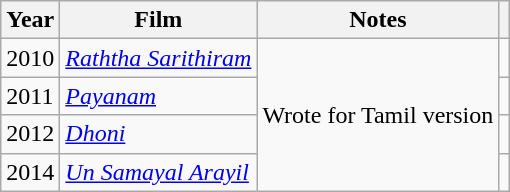<table class="wikitable sortable">
<tr>
<th>Year</th>
<th>Film</th>
<th>Notes</th>
<th class="unsortable" ></th>
</tr>
<tr>
<td>2010</td>
<td><em><a href='#'>Raththa Sarithiram</a></em></td>
<td rowspan="4">Wrote for Tamil version</td>
<td></td>
</tr>
<tr>
<td>2011</td>
<td><em><a href='#'>Payanam</a></em></td>
<td></td>
</tr>
<tr>
<td>2012</td>
<td><em><a href='#'>Dhoni</a></em></td>
<td></td>
</tr>
<tr>
<td>2014</td>
<td><em><a href='#'>Un Samayal Arayil</a></em></td>
<td></td>
</tr>
</table>
